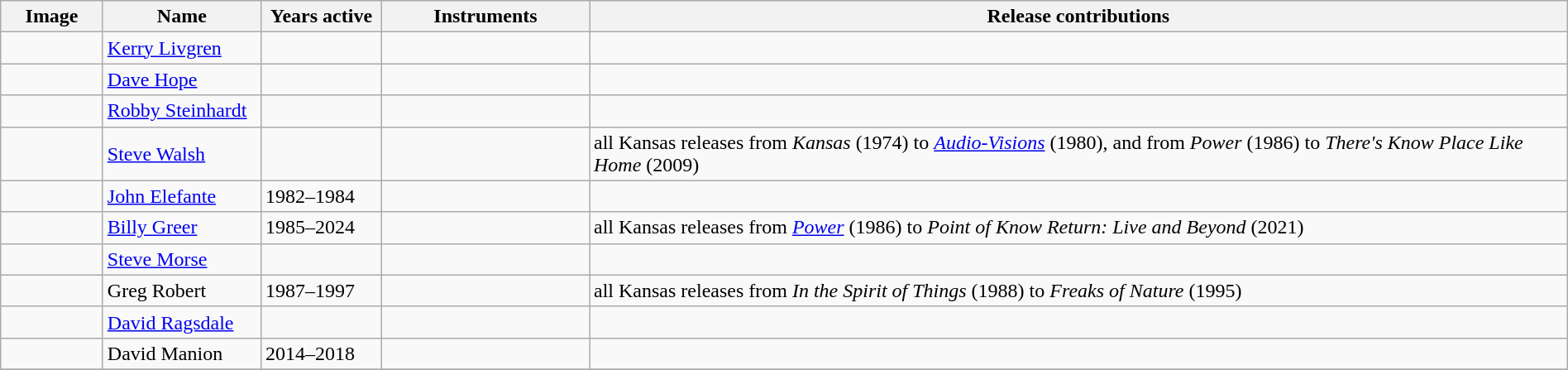<table class="wikitable" border="1" width=100%>
<tr>
<th width="75">Image</th>
<th width="120">Name</th>
<th width="90">Years active</th>
<th width="160">Instruments</th>
<th>Release contributions</th>
</tr>
<tr>
<td></td>
<td><a href='#'>Kerry Livgren</a></td>
<td></td>
<td></td>
<td></td>
</tr>
<tr>
<td></td>
<td><a href='#'>Dave Hope</a></td>
<td></td>
<td></td>
<td></td>
</tr>
<tr>
<td></td>
<td><a href='#'>Robby Steinhardt</a></td>
<td></td>
<td></td>
<td></td>
</tr>
<tr>
<td></td>
<td><a href='#'>Steve Walsh</a></td>
<td></td>
<td></td>
<td>all Kansas releases from <em>Kansas</em> (1974) to <em><a href='#'>Audio-Visions</a></em> (1980), and from <em>Power</em> (1986) to <em>There's Know Place Like Home</em> (2009)</td>
</tr>
<tr>
<td></td>
<td><a href='#'>John Elefante</a></td>
<td>1982–1984</td>
<td></td>
<td></td>
</tr>
<tr>
<td></td>
<td><a href='#'>Billy Greer</a></td>
<td>1985–2024</td>
<td></td>
<td>all Kansas releases from <em><a href='#'>Power</a></em> (1986) to <em>Point of Know Return: Live and Beyond</em> (2021)</td>
</tr>
<tr>
<td></td>
<td><a href='#'>Steve Morse</a></td>
<td> </td>
<td></td>
<td></td>
</tr>
<tr>
<td></td>
<td>Greg Robert</td>
<td>1987–1997</td>
<td></td>
<td>all Kansas releases from <em>In the Spirit of Things</em> (1988) to <em>Freaks of Nature</em> (1995)</td>
</tr>
<tr>
<td></td>
<td><a href='#'>David Ragsdale</a></td>
<td></td>
<td></td>
<td></td>
</tr>
<tr>
<td></td>
<td>David Manion</td>
<td>2014–2018</td>
<td></td>
<td></td>
</tr>
<tr>
</tr>
</table>
